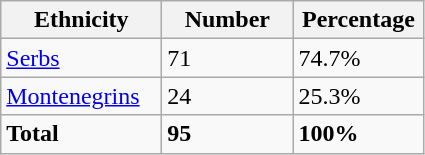<table class="wikitable">
<tr>
<th width="100px">Ethnicity</th>
<th width="80px">Number</th>
<th width="80px">Percentage</th>
</tr>
<tr>
<td><a href='#'>Serbs</a></td>
<td>71</td>
<td>74.7%</td>
</tr>
<tr>
<td><a href='#'>Montenegrins</a></td>
<td>24</td>
<td>25.3%</td>
</tr>
<tr>
<td><strong>Total</strong></td>
<td><strong>95</strong></td>
<td><strong>100%</strong></td>
</tr>
</table>
